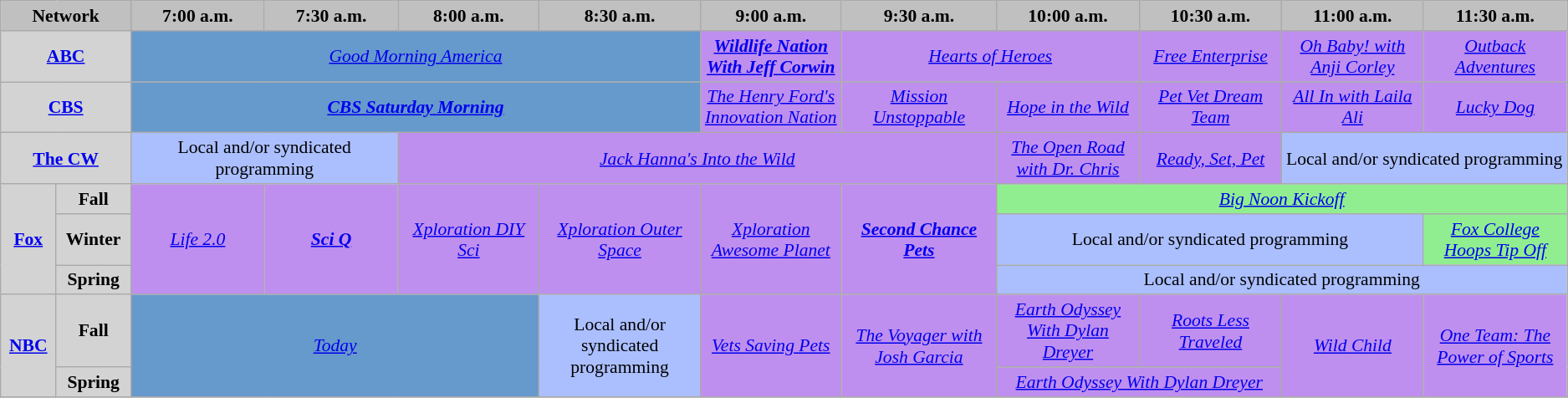<table class="wikitable" style="font-size:90%;text-align:center;">
<tr>
<th colspan="2" style="background:#C0C0C0; width:1.5%; text-align:center;">Network</th>
<th width="4%" style="background:#C0C0C0;">7:00 a.m.</th>
<th width="4%" style="background:#C0C0C0;">7:30 a.m.</th>
<th width="4%" style="background:#C0C0C0;">8:00 a.m.</th>
<th width="4%" style="background:#C0C0C0;">8:30 a.m.</th>
<th width="4%" style="background:#C0C0C0;">9:00 a.m.</th>
<th width="4%" style="background:#C0C0C0;">9:30 a.m.</th>
<th width="4%" style="background:#C0C0C0;">10:00 a.m.</th>
<th width="4%" style="background:#C0C0C0;">10:30 a.m.</th>
<th width="4%" style="background:#C0C0C0;">11:00 a.m.</th>
<th width="4%" style="background:#C0C0C0;">11:30 a.m.</th>
</tr>
<tr>
<th colspan="2" style="background:#D3D3D3;"><a href='#'>ABC</a></th>
<td colspan="4" style="background: #6699CC;"><em><a href='#'>Good Morning America</a></em></td>
<td style="background:#bf8fef;"><strong><em><a href='#'>Wildlife Nation With Jeff Corwin</a></em></strong></td>
<td colspan="2"  style="background:#bf8fef;"><em><a href='#'>Hearts of Heroes</a></em></td>
<td style="background:#bf8fef;"><em><a href='#'>Free Enterprise</a></em></td>
<td style="background:#bf8fef;"><em><a href='#'>Oh Baby! with Anji Corley</a></em></td>
<td style="background:#bf8fef;"><em><a href='#'>Outback Adventures</a></em> </td>
</tr>
<tr>
<th colspan="2" style="background:#D3D3D3;"><a href='#'>CBS</a></th>
<td colspan="4" style="background: #6699CC;"><strong><em><a href='#'>CBS Saturday Morning</a></em></strong></td>
<td style="background:#bf8fef;"><em><a href='#'>The Henry Ford's Innovation Nation</a></em></td>
<td style="background:#bf8fef;"><em><a href='#'>Mission Unstoppable</a></em></td>
<td style="background:#bf8fef;"><em><a href='#'>Hope in the Wild</a></em></td>
<td style="background:#bf8fef;"><em><a href='#'>Pet Vet Dream Team</a></em></td>
<td style="background:#bf8fef;"><em><a href='#'>All In with Laila Ali</a></em> </td>
<td style="background:#bf8fef;"><em><a href='#'>Lucky Dog</a></em></td>
</tr>
<tr>
<th colspan="2" style="background:#D3D3D3;"><a href='#'>The CW</a></th>
<td colspan="2" style="background:#abbfff;">Local and/or syndicated programming</td>
<td colspan="4" style="background:#bf8fef;"><em><a href='#'>Jack Hanna's Into the Wild</a></em></td>
<td style="background:#bf8fef;"><em><a href='#'>The Open Road with Dr. Chris</a></em> </td>
<td style="background:#bf8fef;"><em><a href='#'>Ready, Set, Pet</a></em> </td>
<td colspan="2" style="background:#abbfff;">Local and/or syndicated programming</td>
</tr>
<tr>
<th rowspan="3" style="background:#D3D3D3;"><a href='#'>Fox</a></th>
<th style="background:#D3D3D3;">Fall</th>
<td rowspan="3" style="background:#bf8fef;"><em><a href='#'>Life 2.0</a></em></td>
<td rowspan="3" style="background:#bf8fef;"><strong><em><a href='#'>Sci Q</a></em></strong></td>
<td rowspan="3" style="background:#bf8fef;"><em><a href='#'>Xploration DIY Sci</a></em></td>
<td rowspan="3" style="background:#bf8fef;"><em><a href='#'>Xploration Outer Space</a></em></td>
<td rowspan="3" style="background:#bf8fef;"><em><a href='#'>Xploration Awesome Planet</a></em></td>
<td rowspan="3" style="background:#bf8fef;"><strong><em><a href='#'>Second Chance Pets</a></em></strong></td>
<td colspan="4" style="background:lightgreen;"><em><a href='#'>Big Noon Kickoff</a></em></td>
</tr>
<tr>
<th style="background:#D3D3D3;">Winter</th>
<td colspan="3" style="background:#abbfff;">Local and/or syndicated programming</td>
<td style="background:lightgreen;"><em><a href='#'>Fox College Hoops Tip Off</a></em></td>
</tr>
<tr>
<th style="background:#D3D3D3;">Spring</th>
<td colspan="4" style="background:#abbfff;">Local and/or syndicated programming</td>
</tr>
<tr>
<th rowspan="2" style="background:#D3D3D3;"><a href='#'>NBC</a></th>
<th style="background:#D3D3D3;">Fall</th>
<td rowspan="2" colspan="3" style="background: #6699CC;"><em><a href='#'>Today</a></em></td>
<td rowspan="2" style="background:#abbfff;">Local and/or syndicated programming</td>
<td rowspan="2" style="background:#bf8fef;"><em><a href='#'>Vets Saving Pets</a></em></td>
<td rowspan="2" style="background:#bf8fef;"><em><a href='#'>The Voyager with Josh Garcia</a></em> </td>
<td style="background:#bf8fef;"><em><a href='#'>Earth Odyssey With Dylan Dreyer</a></em></td>
<td style="background:#bf8fef;"><em><a href='#'>Roots Less Traveled</a></em></td>
<td rowspan="2" style="background:#bf8fef;"><em><a href='#'>Wild Child</a></em></td>
<td rowspan="2" style="background:#bf8fef;"><em><a href='#'>One Team: The Power of Sports</a></em></td>
</tr>
<tr>
<th style="background:#D3D3D3;">Spring</th>
<td colspan="2" style="background:#bf8fef;"><em><a href='#'>Earth Odyssey With Dylan Dreyer</a></em></td>
</tr>
<tr>
</tr>
</table>
